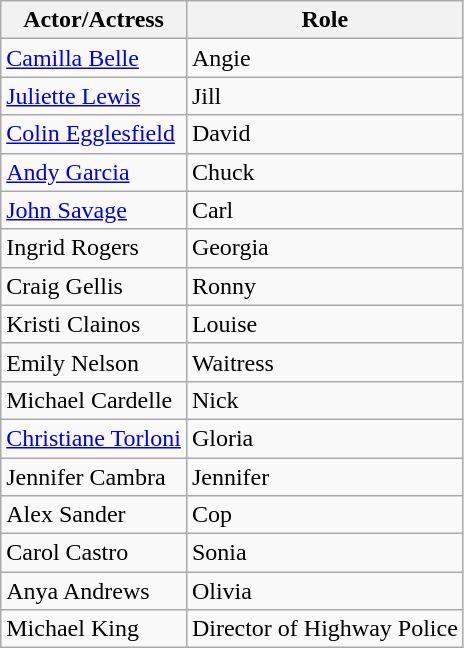<table class="wikitable">
<tr>
<th>Actor/Actress</th>
<th>Role</th>
</tr>
<tr>
<td><a href='#'>Camilla Belle</a></td>
<td>Angie</td>
</tr>
<tr>
<td><a href='#'>Juliette Lewis</a></td>
<td>Jill</td>
</tr>
<tr>
<td><a href='#'>Colin Egglesfield</a></td>
<td>David</td>
</tr>
<tr>
<td><a href='#'>Andy Garcia</a></td>
<td>Chuck</td>
</tr>
<tr>
<td><a href='#'>John Savage</a></td>
<td>Carl</td>
</tr>
<tr>
<td>Ingrid Rogers</td>
<td>Georgia</td>
</tr>
<tr>
<td>Craig Gellis</td>
<td>Ronny</td>
</tr>
<tr>
<td>Kristi Clainos</td>
<td>Louise</td>
</tr>
<tr>
<td>Emily Nelson</td>
<td>Waitress</td>
</tr>
<tr>
<td>Michael Cardelle</td>
<td>Nick</td>
</tr>
<tr>
<td><a href='#'>Christiane Torloni</a></td>
<td>Gloria</td>
</tr>
<tr>
<td>Jennifer Cambra</td>
<td>Jennifer</td>
</tr>
<tr>
<td>Alex Sander</td>
<td>Cop</td>
</tr>
<tr>
<td>Carol Castro</td>
<td>Sonia</td>
</tr>
<tr>
<td>Anya Andrews</td>
<td>Olivia</td>
</tr>
<tr>
<td>Michael King</td>
<td>Director of Highway Police</td>
</tr>
</table>
